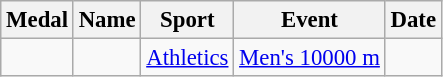<table class="wikitable sortable" style="font-size: 95%;">
<tr>
<th>Medal</th>
<th>Name</th>
<th>Sport</th>
<th>Event</th>
<th>Date</th>
</tr>
<tr>
<td></td>
<td></td>
<td><a href='#'>Athletics</a></td>
<td><a href='#'>Men's 10000 m</a></td>
<td></td>
</tr>
</table>
